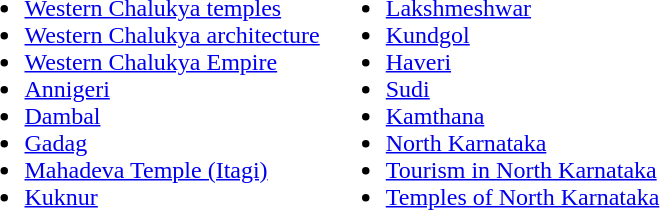<table>
<tr valign=top>
<td><br><ul><li><a href='#'>Western Chalukya temples</a></li><li><a href='#'>Western Chalukya architecture</a></li><li><a href='#'>Western Chalukya Empire</a></li><li><a href='#'>Annigeri</a></li><li><a href='#'>Dambal</a></li><li><a href='#'>Gadag</a></li><li><a href='#'>Mahadeva Temple (Itagi)</a></li><li><a href='#'>Kuknur</a></li></ul></td>
<td><br><ul><li><a href='#'>Lakshmeshwar</a></li><li><a href='#'>Kundgol</a></li><li><a href='#'>Haveri</a></li><li><a href='#'>Sudi</a></li><li><a href='#'>Kamthana</a></li><li><a href='#'>North Karnataka</a></li><li><a href='#'>Tourism in North Karnataka</a></li><li><a href='#'>Temples of North Karnataka</a></li></ul></td>
</tr>
</table>
